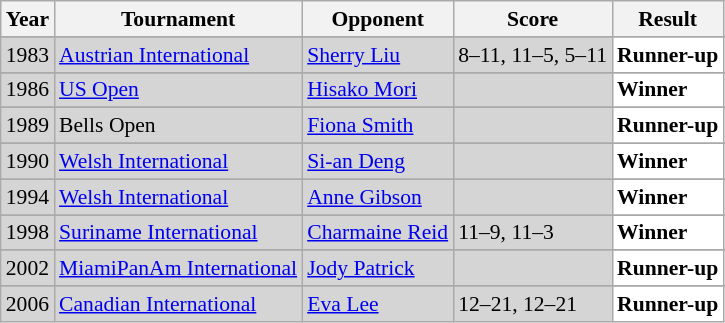<table class="sortable wikitable" style="font-size: 90%;">
<tr>
<th>Year</th>
<th>Tournament</th>
<th>Opponent</th>
<th>Score</th>
<th>Result</th>
</tr>
<tr>
</tr>
<tr style="background:#D5D5D5">
<td align="center">1983</td>
<td align="left"><a href='#'>Austrian International</a></td>
<td align="left"> <a href='#'>Sherry Liu</a></td>
<td align="left">8–11, 11–5, 5–11</td>
<td style="text-align:left; background:white"> <strong>Runner-up</strong></td>
</tr>
<tr>
</tr>
<tr style="background:#D5D5D5">
<td align="center">1986</td>
<td align="left"><a href='#'>US Open</a></td>
<td align="left"> <a href='#'>Hisako Mori</a></td>
<td align="left"></td>
<td style="text-align:left; background:white"> <strong>Winner</strong></td>
</tr>
<tr>
</tr>
<tr style="background:#D5D5D5">
<td align="center">1989</td>
<td align="left">Bells Open</td>
<td align="left"> <a href='#'>Fiona Smith</a></td>
<td align="left"></td>
<td style="text-align:left; background:white"> <strong>Runner-up</strong></td>
</tr>
<tr>
</tr>
<tr style="background:#D5D5D5">
<td align="center">1990</td>
<td align="left"><a href='#'>Welsh International</a></td>
<td align="left"> <a href='#'>Si-an Deng</a></td>
<td align="left"></td>
<td style="text-align:left; background:white"> <strong>Winner</strong></td>
</tr>
<tr>
</tr>
<tr style="background:#D5D5D5">
<td align="center">1994</td>
<td align="left"><a href='#'>Welsh International</a></td>
<td align="left"> <a href='#'>Anne Gibson</a></td>
<td align="left"></td>
<td style="text-align:left; background:white"> <strong>Winner</strong></td>
</tr>
<tr>
</tr>
<tr style="background:#D5D5D5">
<td align="center">1998</td>
<td align="left"><a href='#'>Suriname International</a></td>
<td align="left"> <a href='#'>Charmaine Reid</a></td>
<td align="left">11–9, 11–3</td>
<td style="text-align:left; background:white"> <strong>Winner</strong></td>
</tr>
<tr>
</tr>
<tr style="background:#D5D5D5">
<td align="center">2002</td>
<td align="left"><a href='#'>MiamiPanAm International</a></td>
<td align="left"> <a href='#'>Jody Patrick</a></td>
<td align="left"></td>
<td style="text-align:left; background:white"> <strong>Runner-up</strong></td>
</tr>
<tr>
</tr>
<tr style="background:#D5D5D5">
<td align="center">2006</td>
<td align="left"><a href='#'>Canadian International</a></td>
<td align="left"> <a href='#'>Eva Lee</a></td>
<td align="left">12–21, 12–21</td>
<td style="text-align:left; background:white"> <strong>Runner-up</strong></td>
</tr>
</table>
